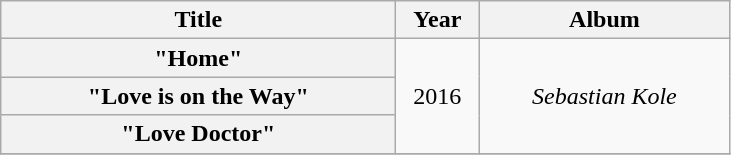<table class="wikitable plainrowheaders" style="text-align:center;">
<tr>
<th scope="col" style="width:16em;">Title</th>
<th scope="col" style="width:3em;">Year</th>
<th scope="col" style="width:10em;">Album</th>
</tr>
<tr>
<th scope="row">"Home"</th>
<td rowspan="3">2016</td>
<td rowspan="3"><em>Sebastian Kole</em></td>
</tr>
<tr>
<th scope="row">"Love is on the Way"</th>
</tr>
<tr>
<th scope="row">"Love Doctor"</th>
</tr>
<tr>
</tr>
</table>
